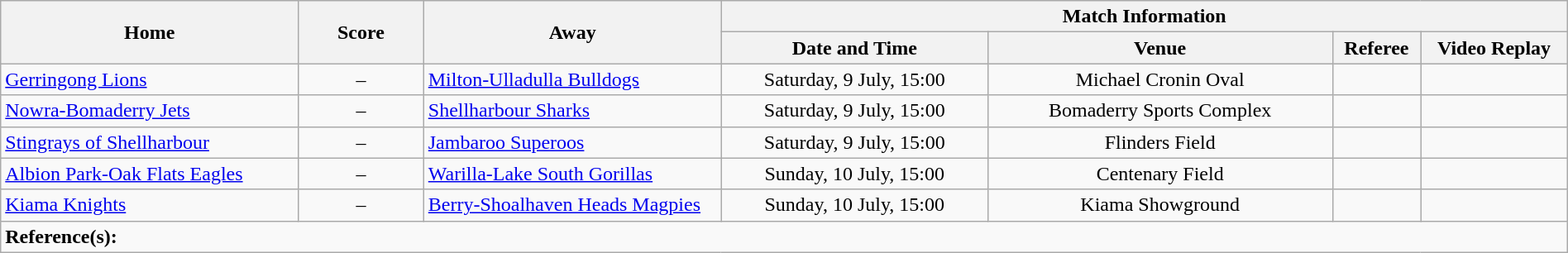<table class="wikitable" width="100% text-align:center;">
<tr>
<th rowspan="2" width="19%">Home</th>
<th rowspan="2" width="8%">Score</th>
<th rowspan="2" width="19%">Away</th>
<th colspan="4">Match Information</th>
</tr>
<tr bgcolor="#CCCCCC">
<th width="17%">Date and Time</th>
<th width="22%">Venue</th>
<th>Referee</th>
<th>Video Replay</th>
</tr>
<tr>
<td> <a href='#'>Gerringong Lions</a></td>
<td style="text-align:center;">–</td>
<td> <a href='#'>Milton-Ulladulla Bulldogs</a></td>
<td style="text-align:center;">Saturday, 9 July, 15:00</td>
<td style="text-align:center;">Michael Cronin Oval</td>
<td style="text-align:center;"></td>
<td style="text-align:center;"></td>
</tr>
<tr>
<td> <a href='#'>Nowra-Bomaderry Jets</a></td>
<td style="text-align:center;">–</td>
<td> <a href='#'>Shellharbour Sharks</a></td>
<td style="text-align:center;">Saturday, 9 July, 15:00</td>
<td style="text-align:center;">Bomaderry Sports Complex</td>
<td style="text-align:center;"></td>
<td style="text-align:center;"></td>
</tr>
<tr>
<td> <a href='#'>Stingrays of Shellharbour</a></td>
<td style="text-align:center;">–</td>
<td> <a href='#'>Jambaroo Superoos</a></td>
<td style="text-align:center;">Saturday, 9 July, 15:00</td>
<td style="text-align:center;">Flinders Field</td>
<td style="text-align:center;"></td>
<td style="text-align:center;"></td>
</tr>
<tr>
<td> <a href='#'>Albion Park-Oak Flats Eagles</a></td>
<td style="text-align:center;">–</td>
<td> <a href='#'>Warilla-Lake South Gorillas</a></td>
<td style="text-align:center;">Sunday, 10 July, 15:00</td>
<td style="text-align:center;">Centenary Field</td>
<td style="text-align:center;"></td>
<td style="text-align:center;"></td>
</tr>
<tr>
<td> <a href='#'>Kiama Knights</a></td>
<td style="text-align:center;">–</td>
<td> <a href='#'>Berry-Shoalhaven Heads Magpies</a></td>
<td style="text-align:center;">Sunday, 10 July, 15:00</td>
<td style="text-align:center;">Kiama Showground</td>
<td style="text-align:center;"></td>
<td style="text-align:center;"></td>
</tr>
<tr>
<td colspan="7"><strong>Reference(s):</strong></td>
</tr>
</table>
